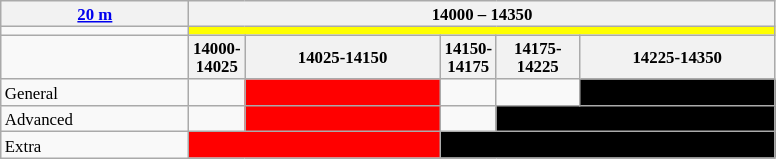<table class="wikitable" style="font-size:70%">
<tr>
<th width=120px><a href='#'>20 m</a></th>
<th colspan=5>14000 – 14350</th>
</tr>
<tr>
<td></td>
<td colspan=5 style="background-color: yellow"></td>
</tr>
<tr>
<td></td>
<th width= 25px>14000-14025</th>
<th width=125px>14025-14150</th>
<th width= 25px>14150-14175</th>
<th width= 50px>14175-14225</th>
<th width=125px>14225-14350</th>
</tr>
<tr>
<td>General</td>
<td></td>
<td style="background-color: red"></td>
<td></td>
<td></td>
<td style="background-color: black"></td>
</tr>
<tr>
<td>Advanced</td>
<td></td>
<td style="background-color: red"></td>
<td></td>
<td colspan=2 style="background-color: black"></td>
</tr>
<tr>
<td>Extra</td>
<td colspan=2 style="background-color: red"></td>
<td colspan=3 style="background-color: black"></td>
</tr>
</table>
